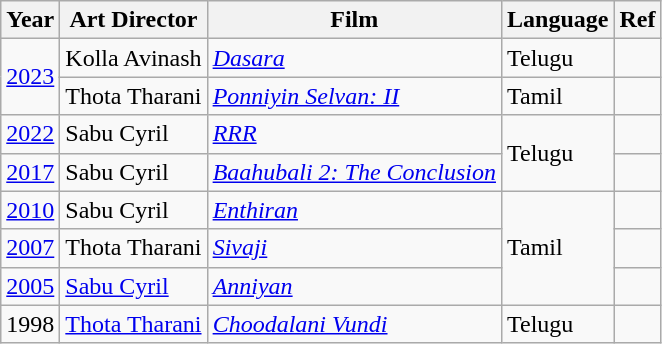<table class="wikitable sortable">
<tr>
<th>Year</th>
<th>Art Director</th>
<th>Film</th>
<th>Language</th>
<th>Ref</th>
</tr>
<tr>
<td rowspan="2"><a href='#'>2023</a></td>
<td>Kolla Avinash</td>
<td><a href='#'><em>Dasara</em></a></td>
<td>Telugu</td>
<td></td>
</tr>
<tr>
<td>Thota Tharani</td>
<td><em><a href='#'>Ponniyin Selvan: II</a></em></td>
<td>Tamil</td>
<td></td>
</tr>
<tr>
<td><a href='#'>2022</a></td>
<td>Sabu Cyril</td>
<td><em><a href='#'>RRR</a></em></td>
<td rowspan="2">Telugu</td>
<td></td>
</tr>
<tr>
<td><a href='#'>2017</a></td>
<td>Sabu Cyril</td>
<td><em><a href='#'>Baahubali 2: The Conclusion</a></em></td>
<td></td>
</tr>
<tr>
<td><a href='#'>2010</a></td>
<td>Sabu Cyril</td>
<td><em><a href='#'>Enthiran</a></em></td>
<td rowspan="3">Tamil</td>
<td></td>
</tr>
<tr>
<td><a href='#'>2007</a></td>
<td>Thota Tharani</td>
<td><em><a href='#'>Sivaji</a></em></td>
<td></td>
</tr>
<tr>
<td><a href='#'>2005</a></td>
<td><a href='#'>Sabu Cyril</a></td>
<td><em><a href='#'>Anniyan</a></em></td>
<td></td>
</tr>
<tr>
<td>1998</td>
<td><a href='#'>Thota Tharani</a></td>
<td><em><a href='#'>Choodalani Vundi</a></em></td>
<td>Telugu</td>
<td></td>
</tr>
</table>
